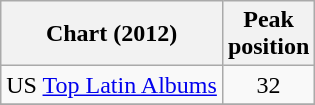<table class="wikitable sortable">
<tr>
<th align="left">Chart (2012)</th>
<th align="left">Peak<br>position</th>
</tr>
<tr>
<td>US <a href='#'>Top Latin Albums</a></td>
<td style="text-align:center;">32</td>
</tr>
<tr>
</tr>
</table>
